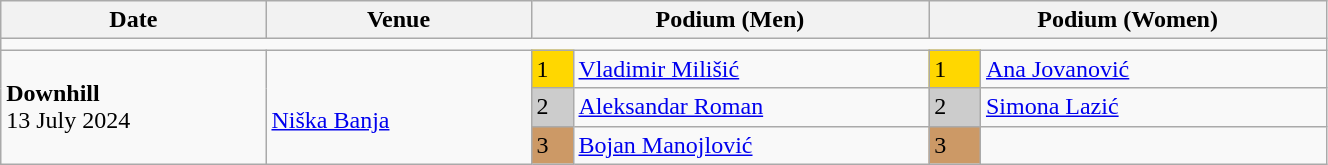<table class="wikitable" width=70%>
<tr>
<th>Date</th>
<th width=20%>Venue</th>
<th colspan=2 width=30%>Podium (Men)</th>
<th colspan=2 width=30%>Podium (Women)</th>
</tr>
<tr>
<td colspan=6></td>
</tr>
<tr>
<td rowspan=3><strong>Downhill</strong> <br> 13 July 2024</td>
<td rowspan=3><br><a href='#'>Niška Banja</a></td>
<td bgcolor=FFD700>1</td>
<td><a href='#'>Vladimir Milišić</a></td>
<td bgcolor=FFD700>1</td>
<td><a href='#'>Ana Jovanović</a></td>
</tr>
<tr>
<td bgcolor=CCCCCC>2</td>
<td><a href='#'>Aleksandar Roman</a></td>
<td bgcolor=CCCCCC>2</td>
<td><a href='#'>Simona Lazić</a></td>
</tr>
<tr>
<td bgcolor=CC9966>3</td>
<td><a href='#'>Bojan Manojlović</a></td>
<td bgcolor=CC9966>3</td>
<td></td>
</tr>
</table>
